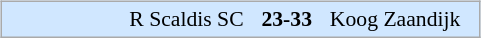<table width="100%" align=center>
<tr>
<td valign="top" width="50%"><br><table align=center cellpadding="3" cellspacing="0" style="background: #D0E7FF; border: 1px #aaa solid; border-collapse:collapse; font-size:95%;" width=320>
<tr style=font-size:95%>
<td align=center width=50></td>
<td width=85 align=right>R Scaldis SC</td>
<td align=center width=40><strong>23-33</strong></td>
<td width=85>Koog Zaandijk</td>
</tr>
</table>
</td>
<td valign="top" width="50%"><br><table align=center cellpadding="3" cellspacing="0" width=320>
</table>
</td>
</tr>
</table>
